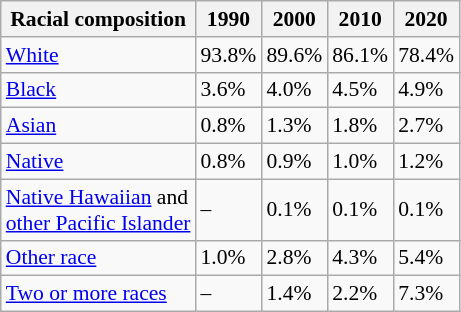<table class="wikitable sortable collapsible nowrap" style="font-size: 90%;">
<tr>
<th>Racial composition</th>
<th>1990</th>
<th>2000</th>
<th>2010</th>
<th>2020</th>
</tr>
<tr>
<td><a href='#'>White</a></td>
<td>93.8%</td>
<td>89.6%</td>
<td>86.1%</td>
<td>78.4%</td>
</tr>
<tr>
<td><a href='#'>Black</a></td>
<td>3.6%</td>
<td>4.0%</td>
<td>4.5%</td>
<td>4.9%</td>
</tr>
<tr>
<td><a href='#'>Asian</a></td>
<td>0.8%</td>
<td>1.3%</td>
<td>1.8%</td>
<td>2.7%</td>
</tr>
<tr>
<td><a href='#'>Native</a></td>
<td>0.8%</td>
<td>0.9%</td>
<td>1.0%</td>
<td>1.2%</td>
</tr>
<tr>
<td><a href='#'>Native Hawaiian</a> and<br><a href='#'>other Pacific Islander</a></td>
<td>–</td>
<td>0.1%</td>
<td>0.1%</td>
<td>0.1%</td>
</tr>
<tr>
<td><a href='#'>Other race</a></td>
<td>1.0%</td>
<td>2.8%</td>
<td>4.3%</td>
<td>5.4%</td>
</tr>
<tr>
<td><a href='#'>Two or more races</a></td>
<td>–</td>
<td>1.4%</td>
<td>2.2%</td>
<td>7.3%</td>
</tr>
</table>
